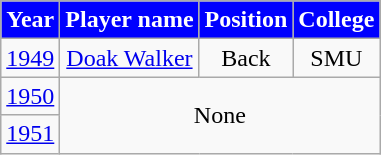<table class="wikitable" style="text-align:center">
<tr>
<th scope="col" style="color:white; background-color:blue;">Year</th>
<th scope="col" style="color:white; background-color:blue;">Player name</th>
<th scope="col" style="color:white; background-color:blue;">Position</th>
<th scope="col" style="color:white; background-color:blue;">College</th>
</tr>
<tr>
<td style="text-align:center;"><a href='#'>1949</a></td>
<td><a href='#'>Doak Walker</a></td>
<td>Back</td>
<td>SMU</td>
</tr>
<tr>
<td style="text-align:center;"><a href='#'>1950</a></td>
<td colspan=3 rowspan=2>None</td>
</tr>
<tr>
<td style="text-align:center;"><a href='#'>1951</a></td>
</tr>
</table>
